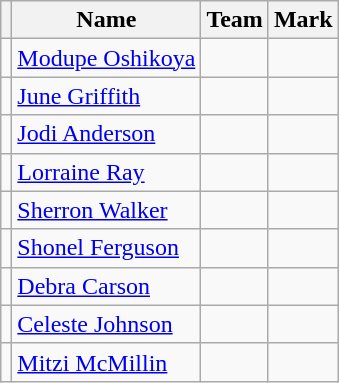<table class=wikitable>
<tr>
<th></th>
<th>Name</th>
<th>Team</th>
<th>Mark</th>
</tr>
<tr>
<td></td>
<td><a href='#'>Modupe Oshikoya</a></td>
<td></td>
<td></td>
</tr>
<tr>
<td></td>
<td><a href='#'>June Griffith</a></td>
<td></td>
<td></td>
</tr>
<tr>
<td></td>
<td><a href='#'>Jodi Anderson</a></td>
<td></td>
<td></td>
</tr>
<tr>
<td></td>
<td><a href='#'>Lorraine Ray</a></td>
<td></td>
<td></td>
</tr>
<tr>
<td></td>
<td><a href='#'>Sherron Walker</a></td>
<td></td>
<td></td>
</tr>
<tr>
<td></td>
<td><a href='#'>Shonel Ferguson</a></td>
<td></td>
<td></td>
</tr>
<tr>
<td></td>
<td><a href='#'>Debra Carson</a></td>
<td></td>
<td></td>
</tr>
<tr>
<td></td>
<td><a href='#'>Celeste Johnson</a></td>
<td></td>
<td></td>
</tr>
<tr>
<td></td>
<td><a href='#'>Mitzi McMillin</a></td>
<td></td>
<td></td>
</tr>
</table>
